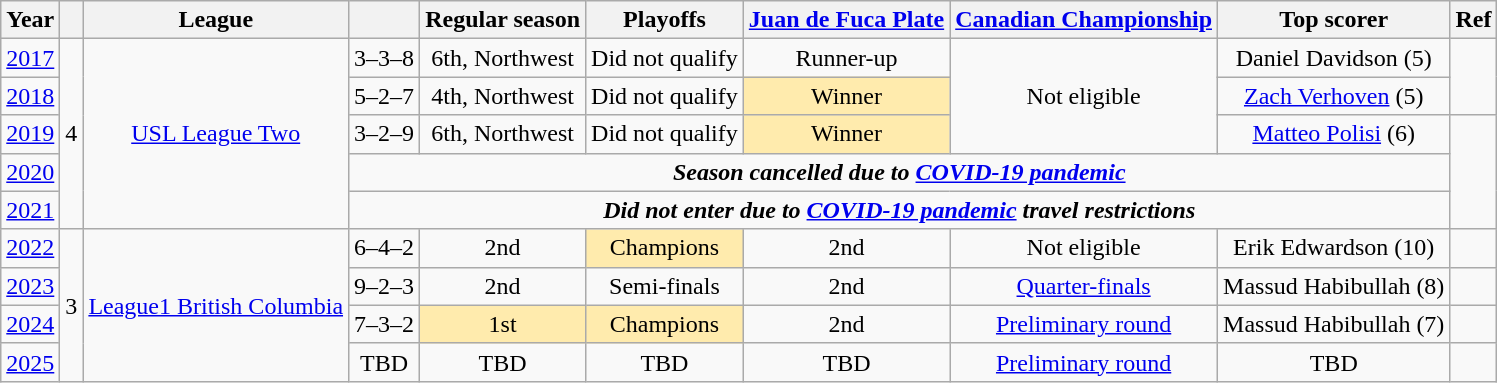<table class="wikitable" style="text-align:center">
<tr>
<th>Year</th>
<th></th>
<th>League</th>
<th></th>
<th>Regular season</th>
<th>Playoffs</th>
<th><a href='#'>Juan de Fuca Plate</a></th>
<th><a href='#'>Canadian Championship</a></th>
<th>Top scorer</th>
<th>Ref</th>
</tr>
<tr>
<td><a href='#'>2017</a></td>
<td rowspan=5>4</td>
<td rowspan=5><a href='#'>USL League Two</a></td>
<td>3–3–8</td>
<td>6th, Northwest</td>
<td>Did not qualify</td>
<td>Runner-up</td>
<td rowspan=3>Not eligible</td>
<td>Daniel Davidson (5)</td>
<td rowspan=2></td>
</tr>
<tr>
<td><a href='#'>2018</a></td>
<td>5–2–7</td>
<td>4th, Northwest</td>
<td>Did not qualify</td>
<td bgcolor="FFEBAD">Winner</td>
<td><a href='#'>Zach Verhoven</a> (5)</td>
</tr>
<tr>
<td><a href='#'>2019</a></td>
<td>3–2–9</td>
<td>6th, Northwest</td>
<td>Did not qualify</td>
<td bgcolor="FFEBAD">Winner</td>
<td><a href='#'>Matteo Polisi</a> (6)</td>
<td rowspan=3></td>
</tr>
<tr>
<td><a href='#'>2020</a></td>
<td colspan="6"><strong><em>Season cancelled due to <a href='#'>COVID-19 pandemic</a></em></strong></td>
</tr>
<tr>
<td><a href='#'>2021</a></td>
<td colspan="6"><strong><em>Did not enter due to <a href='#'>COVID-19 pandemic</a> travel restrictions</em></strong></td>
</tr>
<tr>
<td><a href='#'>2022</a></td>
<td rowspan=4>3</td>
<td rowspan=4><a href='#'>League1 British Columbia</a></td>
<td>6–4–2</td>
<td>2nd</td>
<td bgcolor="FFEBAD">Champions</td>
<td>2nd</td>
<td>Not eligible</td>
<td>Erik Edwardson (10)</td>
<td></td>
</tr>
<tr>
<td><a href='#'>2023</a></td>
<td>9–2–3</td>
<td>2nd</td>
<td>Semi-finals</td>
<td>2nd</td>
<td><a href='#'>Quarter-finals</a></td>
<td>Massud Habibullah (8)</td>
<td></td>
</tr>
<tr>
<td><a href='#'>2024</a></td>
<td>7–3–2</td>
<td bgcolor="FFEBAD">1st</td>
<td bgcolor="FFEBAD">Champions</td>
<td>2nd</td>
<td><a href='#'>Preliminary round</a></td>
<td>Massud Habibullah (7)</td>
<td></td>
</tr>
<tr>
<td><a href='#'>2025</a></td>
<td>TBD</td>
<td>TBD</td>
<td>TBD</td>
<td>TBD</td>
<td><a href='#'>Preliminary round</a></td>
<td>TBD</td>
<td></td>
</tr>
</table>
